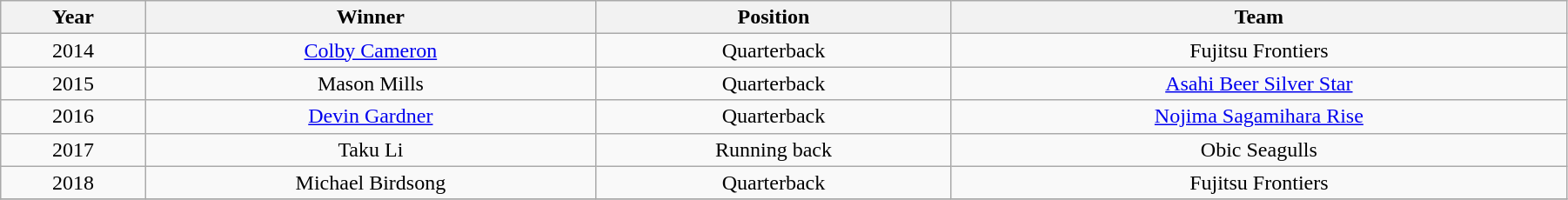<table class="wikitable" style="text-align:Center;width:95%;">
<tr>
<th>Year</th>
<th>Winner</th>
<th>Position</th>
<th>Team</th>
</tr>
<tr>
<td>2014</td>
<td><a href='#'>Colby Cameron</a></td>
<td>Quarterback</td>
<td>Fujitsu Frontiers</td>
</tr>
<tr>
<td>2015</td>
<td>Mason Mills</td>
<td>Quarterback</td>
<td><a href='#'>Asahi Beer Silver Star</a></td>
</tr>
<tr>
<td>2016</td>
<td><a href='#'>Devin Gardner</a></td>
<td>Quarterback</td>
<td><a href='#'>Nojima Sagamihara Rise</a></td>
</tr>
<tr>
<td>2017</td>
<td>Taku Li</td>
<td>Running back</td>
<td>Obic Seagulls</td>
</tr>
<tr>
<td>2018</td>
<td>Michael Birdsong</td>
<td>Quarterback</td>
<td>Fujitsu Frontiers</td>
</tr>
<tr>
</tr>
</table>
